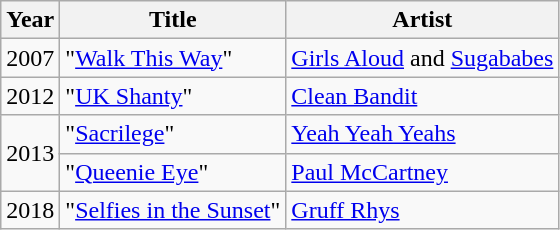<table class="wikitable sortable">
<tr>
<th>Year</th>
<th>Title</th>
<th>Artist</th>
</tr>
<tr>
<td>2007</td>
<td>"<a href='#'>Walk This Way</a>"</td>
<td><a href='#'>Girls Aloud</a> and <a href='#'>Sugababes</a></td>
</tr>
<tr>
<td>2012</td>
<td>"<a href='#'>UK Shanty</a>"</td>
<td><a href='#'>Clean Bandit</a></td>
</tr>
<tr>
<td rowspan="2">2013</td>
<td>"<a href='#'>Sacrilege</a>"</td>
<td><a href='#'>Yeah Yeah Yeahs</a></td>
</tr>
<tr>
<td>"<a href='#'>Queenie Eye</a>"</td>
<td><a href='#'>Paul McCartney</a></td>
</tr>
<tr>
<td>2018</td>
<td>"<a href='#'>Selfies in the Sunset</a>"</td>
<td><a href='#'>Gruff Rhys</a></td>
</tr>
</table>
